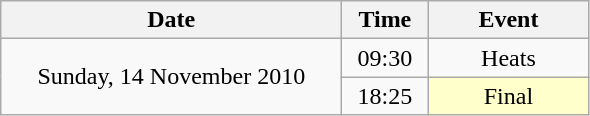<table class = "wikitable" style="text-align:center;">
<tr>
<th width=220>Date</th>
<th width=50>Time</th>
<th width=100>Event</th>
</tr>
<tr>
<td rowspan=2>Sunday, 14 November 2010</td>
<td>09:30</td>
<td>Heats</td>
</tr>
<tr>
<td>18:25</td>
<td bgcolor=ffffcc>Final</td>
</tr>
</table>
